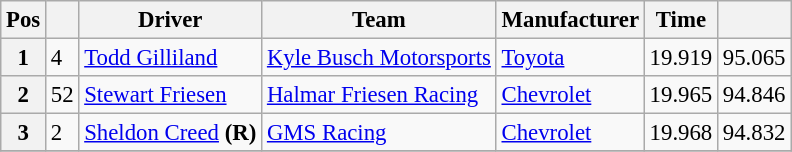<table class="wikitable" style="font-size:95%">
<tr>
<th>Pos</th>
<th></th>
<th>Driver</th>
<th>Team</th>
<th>Manufacturer</th>
<th>Time</th>
<th></th>
</tr>
<tr>
<th>1</th>
<td>4</td>
<td><a href='#'>Todd Gilliland</a></td>
<td><a href='#'>Kyle Busch Motorsports</a></td>
<td><a href='#'>Toyota</a></td>
<td>19.919</td>
<td>95.065</td>
</tr>
<tr>
<th>2</th>
<td>52</td>
<td><a href='#'>Stewart Friesen</a></td>
<td><a href='#'>Halmar Friesen Racing</a></td>
<td><a href='#'>Chevrolet</a></td>
<td>19.965</td>
<td>94.846</td>
</tr>
<tr>
<th>3</th>
<td>2</td>
<td><a href='#'>Sheldon Creed</a> <strong>(R)</strong></td>
<td><a href='#'>GMS Racing</a></td>
<td><a href='#'>Chevrolet</a></td>
<td>19.968</td>
<td>94.832</td>
</tr>
<tr>
</tr>
</table>
